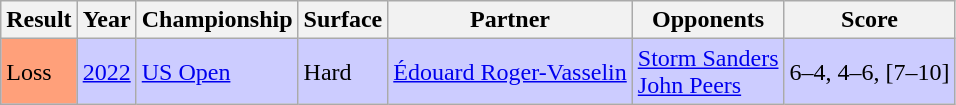<table class="sortable wikitable">
<tr>
<th>Result</th>
<th>Year</th>
<th>Championship</th>
<th>Surface</th>
<th>Partner</th>
<th>Opponents</th>
<th class="unsortable">Score</th>
</tr>
<tr style=background:#ccf>
<td bgcolor=FFA07A>Loss</td>
<td><a href='#'>2022</a></td>
<td><a href='#'>US Open</a></td>
<td>Hard</td>
<td> <a href='#'>Édouard Roger-Vasselin</a></td>
<td> <a href='#'>Storm Sanders</a><br> <a href='#'>John Peers</a></td>
<td>6–4, 4–6, [7–10]</td>
</tr>
</table>
